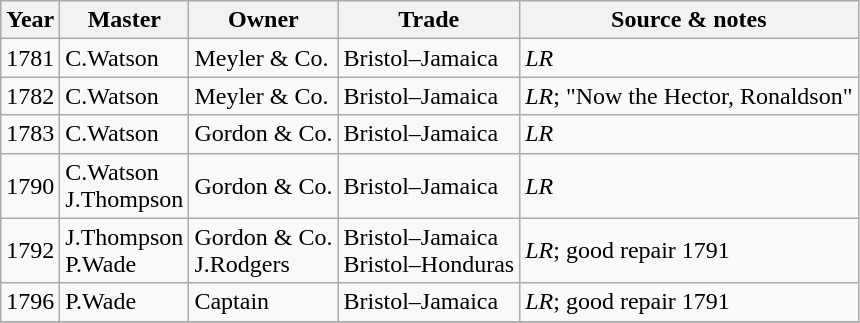<table class=" wikitable">
<tr>
<th>Year</th>
<th>Master</th>
<th>Owner</th>
<th>Trade</th>
<th>Source & notes</th>
</tr>
<tr>
<td>1781</td>
<td>C.Watson</td>
<td>Meyler & Co.</td>
<td>Bristol–Jamaica</td>
<td><em>LR</em></td>
</tr>
<tr>
<td>1782</td>
<td>C.Watson</td>
<td>Meyler & Co.</td>
<td>Bristol–Jamaica</td>
<td><em>LR</em>; "Now the Hector, Ronaldson"</td>
</tr>
<tr>
<td>1783</td>
<td>C.Watson</td>
<td>Gordon & Co.</td>
<td>Bristol–Jamaica</td>
<td><em>LR</em></td>
</tr>
<tr>
<td>1790</td>
<td>C.Watson<br>J.Thompson</td>
<td>Gordon & Co.</td>
<td>Bristol–Jamaica</td>
<td><em>LR</em></td>
</tr>
<tr>
<td>1792</td>
<td>J.Thompson<br>P.Wade</td>
<td>Gordon & Co.<br>J.Rodgers</td>
<td>Bristol–Jamaica<br>Bristol–Honduras</td>
<td><em>LR</em>; good repair 1791</td>
</tr>
<tr>
<td>1796</td>
<td>P.Wade</td>
<td>Captain</td>
<td>Bristol–Jamaica</td>
<td><em>LR</em>; good repair 1791</td>
</tr>
<tr>
</tr>
</table>
